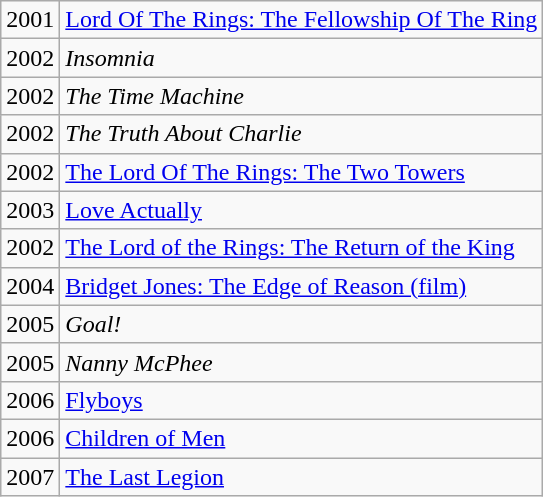<table class="wikitable">
<tr>
<td>2001</td>
<td><a href='#'>Lord Of The Rings: The Fellowship Of The Ring</a></td>
</tr>
<tr>
<td>2002</td>
<td><em>Insomnia</em></td>
</tr>
<tr>
<td>2002</td>
<td><em>The Time Machine</em></td>
</tr>
<tr>
<td>2002</td>
<td><em>The Truth About Charlie</em></td>
</tr>
<tr>
<td>2002</td>
<td><a href='#'>The Lord Of The Rings: The Two Towers</a></td>
</tr>
<tr>
<td>2003</td>
<td><a href='#'>Love Actually</a></td>
</tr>
<tr>
<td>2002</td>
<td><a href='#'>The Lord of the Rings: The Return of the King</a></td>
</tr>
<tr>
<td>2004</td>
<td><a href='#'>Bridget Jones: The Edge of Reason (film)</a></td>
</tr>
<tr>
<td>2005</td>
<td><em>Goal!</em></td>
</tr>
<tr>
<td>2005</td>
<td><em>Nanny McPhee</em></td>
</tr>
<tr>
<td>2006</td>
<td><a href='#'>Flyboys</a></td>
</tr>
<tr>
<td>2006</td>
<td><a href='#'>Children of Men</a></td>
</tr>
<tr>
<td>2007</td>
<td><a href='#'>The Last Legion</a></td>
</tr>
</table>
